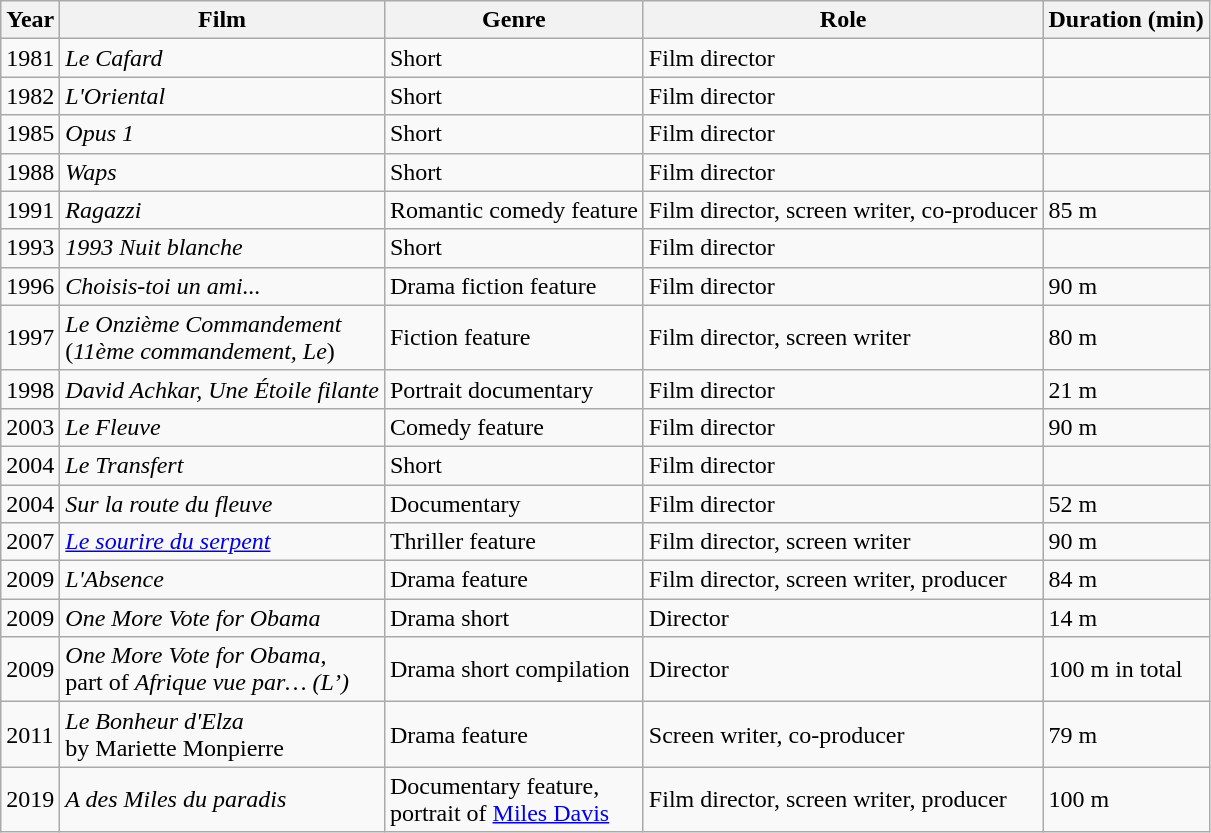<table class="wikitable sortable">
<tr>
<th>Year</th>
<th>Film</th>
<th>Genre</th>
<th>Role</th>
<th>Duration (min)</th>
</tr>
<tr>
<td>1981</td>
<td><em>Le Cafard</em></td>
<td>Short</td>
<td>Film director</td>
<td></td>
</tr>
<tr>
<td>1982</td>
<td><em>L'Oriental</em></td>
<td>Short</td>
<td>Film director</td>
<td></td>
</tr>
<tr>
<td>1985</td>
<td><em>Opus 1</em></td>
<td>Short</td>
<td>Film director</td>
<td></td>
</tr>
<tr>
<td>1988</td>
<td><em>Waps</em></td>
<td>Short</td>
<td>Film director</td>
<td></td>
</tr>
<tr>
<td>1991</td>
<td><em>Ragazzi</em></td>
<td>Romantic comedy feature</td>
<td>Film director, screen writer, co-producer</td>
<td>85 m</td>
</tr>
<tr>
<td>1993</td>
<td><em>1993 Nuit blanche</em></td>
<td>Short</td>
<td>Film director</td>
<td></td>
</tr>
<tr>
<td>1996</td>
<td><em>Choisis-toi un ami...</em></td>
<td>Drama fiction feature</td>
<td>Film director</td>
<td>90 m</td>
</tr>
<tr>
<td>1997</td>
<td><em>Le Onzième Commandement</em><br>(<em>11ème commandement, Le</em>)</td>
<td>Fiction feature</td>
<td>Film director, screen writer</td>
<td>80 m</td>
</tr>
<tr>
<td>1998</td>
<td><em>David Achkar, Une Étoile filante</em></td>
<td>Portrait documentary</td>
<td>Film director</td>
<td>21 m</td>
</tr>
<tr>
<td>2003</td>
<td><em>Le Fleuve</em></td>
<td>Comedy feature</td>
<td>Film director</td>
<td>90 m</td>
</tr>
<tr>
<td>2004</td>
<td><em>Le Transfert</em></td>
<td>Short</td>
<td>Film director</td>
<td></td>
</tr>
<tr>
<td>2004</td>
<td><em>Sur la route du fleuve</em></td>
<td>Documentary</td>
<td>Film director</td>
<td>52 m</td>
</tr>
<tr>
<td>2007</td>
<td><em><a href='#'>Le sourire du serpent</a></em></td>
<td>Thriller feature</td>
<td>Film director, screen writer</td>
<td>90 m</td>
</tr>
<tr>
<td>2009</td>
<td><em>L'Absence</em></td>
<td>Drama feature</td>
<td>Film director, screen writer, producer</td>
<td>84 m</td>
</tr>
<tr>
<td>2009</td>
<td><em>One More Vote for Obama</em></td>
<td>Drama short</td>
<td>Director</td>
<td>14 m</td>
</tr>
<tr>
<td>2009</td>
<td><em>One More Vote for Obama</em>,<br>part of <em>Afrique vue par… (L’)</em></td>
<td>Drama short compilation</td>
<td>Director</td>
<td>100 m in total</td>
</tr>
<tr>
<td>2011</td>
<td><em>Le Bonheur d'Elza</em><br> by Mariette Monpierre</td>
<td>Drama feature</td>
<td>Screen writer, co-producer</td>
<td>79 m</td>
</tr>
<tr>
<td>2019</td>
<td><em>A des Miles du paradis</em></td>
<td>Documentary feature,<br>portrait of <a href='#'>Miles Davis</a></td>
<td>Film director, screen writer, producer</td>
<td>100 m</td>
</tr>
</table>
